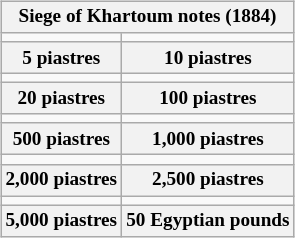<table class="wikitable" style="font-size: 80%" align=right>
<tr>
<th colspan=2>Siege of Khartoum notes (1884)</th>
</tr>
<tr>
<td></td>
<td></td>
</tr>
<tr>
<th>5 piastres</th>
<th>10 piastres</th>
</tr>
<tr>
<td></td>
<td></td>
</tr>
<tr>
<th>20 piastres</th>
<th>100 piastres</th>
</tr>
<tr>
<td></td>
<td></td>
</tr>
<tr>
<th>500 piastres</th>
<th>1,000 piastres</th>
</tr>
<tr>
<td></td>
<td></td>
</tr>
<tr>
<th>2,000 piastres</th>
<th>2,500 piastres</th>
</tr>
<tr>
<td></td>
<td></td>
</tr>
<tr>
<th>5,000 piastres</th>
<th>50 Egyptian pounds</th>
</tr>
</table>
